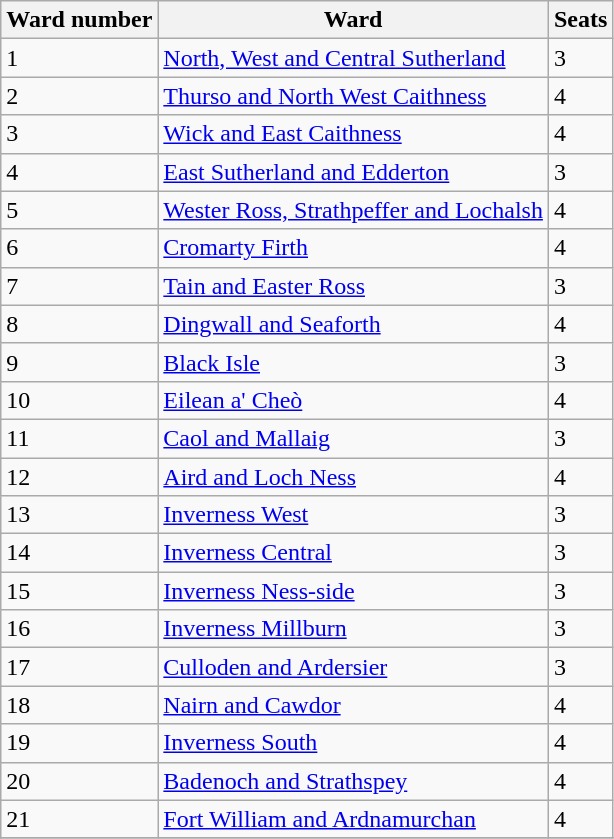<table class="wikitable sortable">
<tr>
<th>Ward number</th>
<th>Ward</th>
<th>Seats</th>
</tr>
<tr>
<td>1</td>
<td><a href='#'>North, West and Central Sutherland</a></td>
<td>3</td>
</tr>
<tr>
<td>2</td>
<td><a href='#'>Thurso and North West Caithness</a></td>
<td>4</td>
</tr>
<tr>
<td>3</td>
<td><a href='#'>Wick and East Caithness</a></td>
<td>4</td>
</tr>
<tr>
<td>4</td>
<td><a href='#'>East Sutherland and Edderton</a></td>
<td>3</td>
</tr>
<tr>
<td>5</td>
<td><a href='#'>Wester Ross, Strathpeffer and Lochalsh</a></td>
<td>4</td>
</tr>
<tr>
<td>6</td>
<td><a href='#'>Cromarty Firth</a></td>
<td>4</td>
</tr>
<tr>
<td>7</td>
<td><a href='#'>Tain and Easter Ross</a></td>
<td>3</td>
</tr>
<tr>
<td>8</td>
<td><a href='#'>Dingwall and Seaforth</a></td>
<td>4</td>
</tr>
<tr>
<td>9</td>
<td><a href='#'>Black Isle</a></td>
<td>3</td>
</tr>
<tr>
<td>10</td>
<td><a href='#'>Eilean a' Cheò</a></td>
<td>4</td>
</tr>
<tr>
<td>11</td>
<td><a href='#'>Caol and Mallaig</a></td>
<td>3</td>
</tr>
<tr>
<td>12</td>
<td><a href='#'>Aird and Loch Ness</a></td>
<td>4</td>
</tr>
<tr>
<td>13</td>
<td><a href='#'>Inverness West</a></td>
<td>3</td>
</tr>
<tr>
<td>14</td>
<td><a href='#'>Inverness Central</a></td>
<td>3</td>
</tr>
<tr>
<td>15</td>
<td><a href='#'>Inverness Ness-side</a></td>
<td>3</td>
</tr>
<tr>
<td>16</td>
<td><a href='#'>Inverness Millburn</a></td>
<td>3</td>
</tr>
<tr>
<td>17</td>
<td><a href='#'>Culloden and Ardersier</a></td>
<td>3</td>
</tr>
<tr>
<td>18</td>
<td><a href='#'>Nairn and Cawdor</a></td>
<td>4</td>
</tr>
<tr>
<td>19</td>
<td><a href='#'>Inverness South</a></td>
<td>4</td>
</tr>
<tr>
<td>20</td>
<td><a href='#'>Badenoch and Strathspey</a></td>
<td>4</td>
</tr>
<tr>
<td>21</td>
<td><a href='#'>Fort William and Ardnamurchan</a></td>
<td>4</td>
</tr>
<tr>
</tr>
</table>
